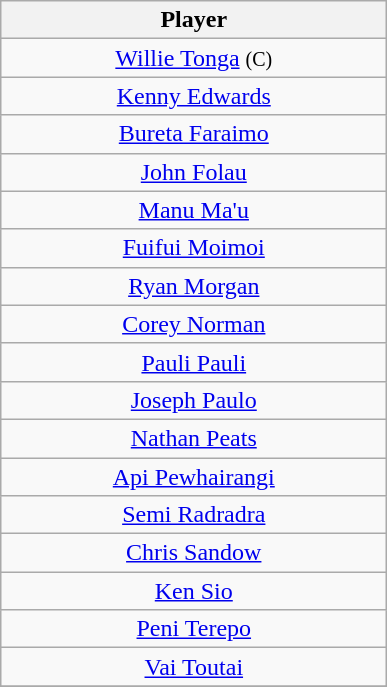<table class="wikitable" style="text-align: center;">
<tr>
<th style="width:250px;">Player</th>
</tr>
<tr>
<td><a href='#'>Willie Tonga</a> <small>(C)</small></td>
</tr>
<tr>
<td><a href='#'>Kenny Edwards</a></td>
</tr>
<tr>
<td><a href='#'>Bureta Faraimo</a></td>
</tr>
<tr>
<td><a href='#'>John Folau</a></td>
</tr>
<tr>
<td><a href='#'>Manu Ma'u</a></td>
</tr>
<tr>
<td><a href='#'>Fuifui Moimoi</a></td>
</tr>
<tr>
<td><a href='#'>Ryan Morgan</a></td>
</tr>
<tr>
<td><a href='#'>Corey Norman</a></td>
</tr>
<tr>
<td><a href='#'>Pauli Pauli</a></td>
</tr>
<tr>
<td><a href='#'>Joseph Paulo</a></td>
</tr>
<tr>
<td><a href='#'>Nathan Peats</a></td>
</tr>
<tr>
<td><a href='#'>Api Pewhairangi</a></td>
</tr>
<tr>
<td><a href='#'>Semi Radradra</a></td>
</tr>
<tr>
<td><a href='#'>Chris Sandow</a></td>
</tr>
<tr>
<td><a href='#'>Ken Sio</a></td>
</tr>
<tr>
<td><a href='#'>Peni Terepo</a></td>
</tr>
<tr>
<td><a href='#'>Vai Toutai</a></td>
</tr>
<tr>
</tr>
</table>
